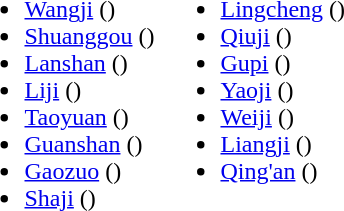<table>
<tr>
<td valign="top"><br><ul><li><a href='#'>Wangji</a> ()</li><li><a href='#'>Shuanggou</a> ()</li><li><a href='#'>Lanshan</a> ()</li><li><a href='#'>Liji</a> ()</li><li><a href='#'>Taoyuan</a> ()</li><li><a href='#'>Guanshan</a> ()</li><li><a href='#'>Gaozuo</a> ()</li><li><a href='#'>Shaji</a> ()</li></ul></td>
<td valign="top"><br><ul><li><a href='#'>Lingcheng</a> ()</li><li><a href='#'>Qiuji</a> ()</li><li><a href='#'>Gupi</a> ()</li><li><a href='#'>Yaoji</a> ()</li><li><a href='#'>Weiji</a> ()</li><li><a href='#'>Liangji</a> ()</li><li><a href='#'>Qing'an</a> ()</li></ul></td>
</tr>
</table>
